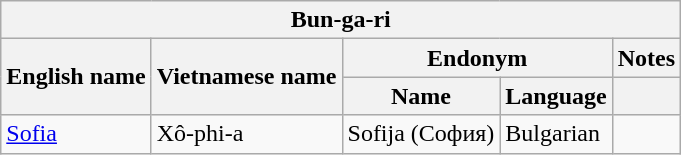<table class="wikitable sortable">
<tr>
<th colspan="5"> Bun-ga-ri</th>
</tr>
<tr>
<th rowspan="2">English name</th>
<th rowspan="2">Vietnamese name</th>
<th colspan="2">Endonym</th>
<th>Notes</th>
</tr>
<tr>
<th>Name</th>
<th>Language</th>
<th></th>
</tr>
<tr>
<td><a href='#'>Sofia</a></td>
<td>Xô-phi-a</td>
<td>Sofija (София)</td>
<td>Bulgarian</td>
<td></td>
</tr>
</table>
